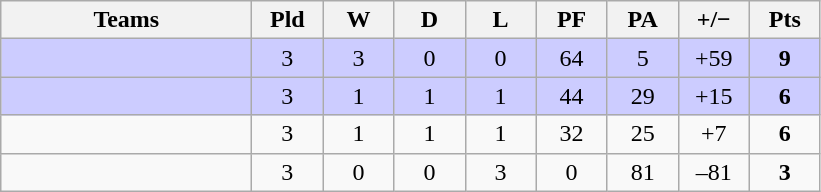<table class="wikitable" style="text-align: center;">
<tr>
<th width="160">Teams</th>
<th width="40">Pld</th>
<th width="40">W</th>
<th width="40">D</th>
<th width="40">L</th>
<th width="40">PF</th>
<th width="40">PA</th>
<th width="40">+/−</th>
<th width="40">Pts</th>
</tr>
<tr bgcolor=ccccff>
<td align=left></td>
<td>3</td>
<td>3</td>
<td>0</td>
<td>0</td>
<td>64</td>
<td>5</td>
<td>+59</td>
<td><strong>9</strong></td>
</tr>
<tr bgcolor=ccccff>
<td align=left></td>
<td>3</td>
<td>1</td>
<td>1</td>
<td>1</td>
<td>44</td>
<td>29</td>
<td>+15</td>
<td><strong>6</strong></td>
</tr>
<tr>
<td align=left></td>
<td>3</td>
<td>1</td>
<td>1</td>
<td>1</td>
<td>32</td>
<td>25</td>
<td>+7</td>
<td><strong>6</strong></td>
</tr>
<tr>
<td align=left></td>
<td>3</td>
<td>0</td>
<td>0</td>
<td>3</td>
<td>0</td>
<td>81</td>
<td>–81</td>
<td><strong>3</strong></td>
</tr>
</table>
